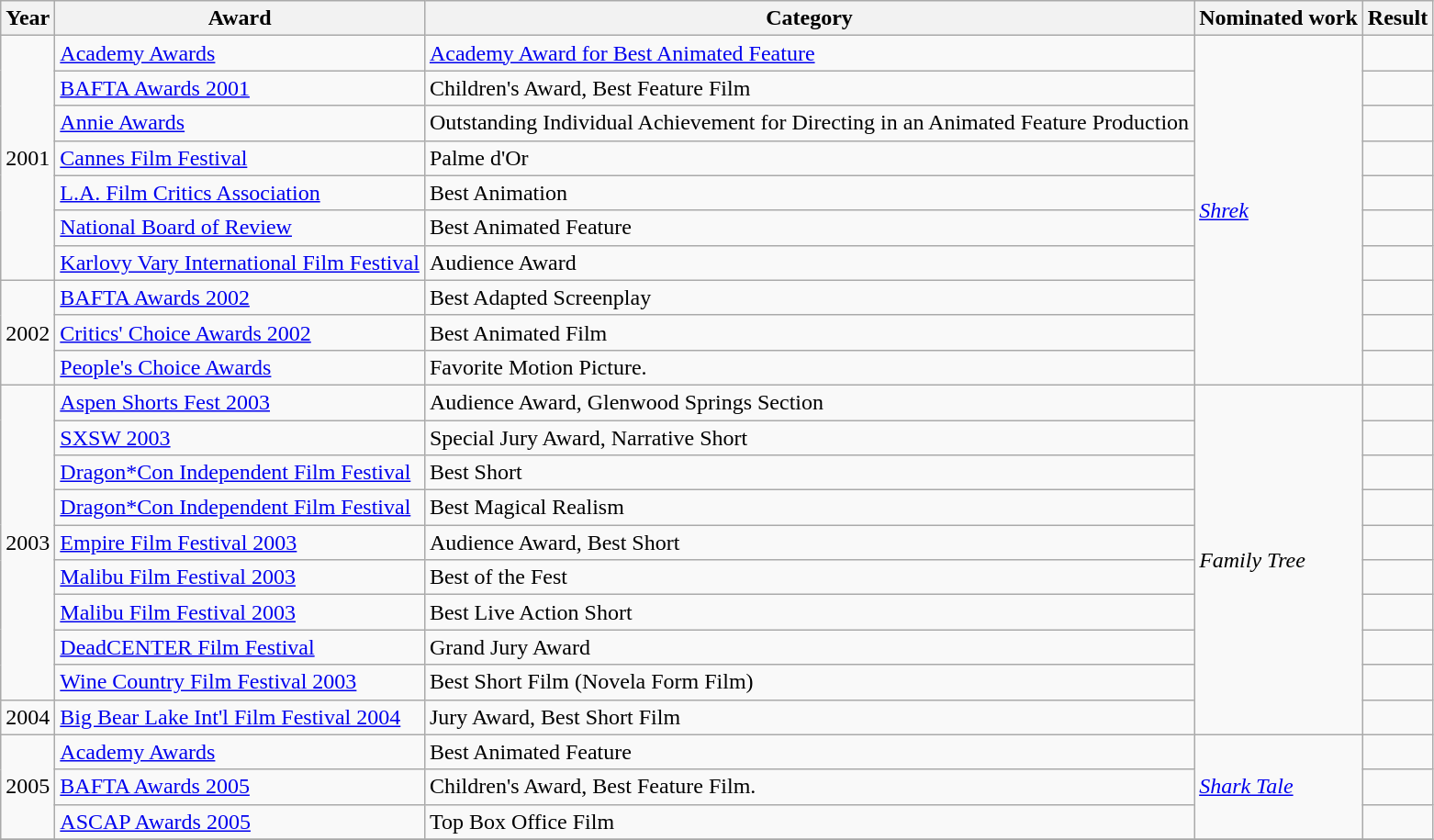<table class="wikitable">
<tr>
<th>Year</th>
<th>Award</th>
<th>Category</th>
<th>Nominated work</th>
<th>Result</th>
</tr>
<tr>
<td rowspan=7>2001</td>
<td><a href='#'>Academy Awards</a></td>
<td><a href='#'>Academy Award for Best Animated Feature</a></td>
<td rowspan=10><em><a href='#'>Shrek</a></em></td>
<td></td>
</tr>
<tr>
<td><a href='#'>BAFTA Awards 2001</a></td>
<td>Children's Award, Best Feature Film</td>
<td></td>
</tr>
<tr>
<td><a href='#'>Annie Awards</a></td>
<td>Outstanding Individual Achievement for Directing in an Animated Feature Production</td>
<td></td>
</tr>
<tr>
<td><a href='#'>Cannes Film Festival</a></td>
<td>Palme d'Or</td>
<td></td>
</tr>
<tr>
<td><a href='#'>L.A. Film Critics Association</a></td>
<td>Best Animation</td>
<td></td>
</tr>
<tr>
<td><a href='#'>National Board of Review</a></td>
<td>Best Animated Feature</td>
<td></td>
</tr>
<tr>
<td><a href='#'>Karlovy Vary International Film Festival</a></td>
<td>Audience Award</td>
<td></td>
</tr>
<tr>
<td rowspan=3>2002</td>
<td><a href='#'>BAFTA Awards 2002</a></td>
<td>Best Adapted Screenplay</td>
<td></td>
</tr>
<tr>
<td><a href='#'>Critics' Choice Awards 2002</a></td>
<td>Best Animated Film</td>
<td></td>
</tr>
<tr>
<td><a href='#'>People's Choice Awards</a></td>
<td>Favorite Motion Picture.</td>
<td></td>
</tr>
<tr>
<td rowspan=9>2003</td>
<td><a href='#'>Aspen Shorts Fest 2003</a></td>
<td>Audience Award, Glenwood Springs Section</td>
<td rowspan=10><em>Family Tree</em></td>
<td></td>
</tr>
<tr>
<td><a href='#'>SXSW 2003</a></td>
<td>Special Jury Award, Narrative Short</td>
<td></td>
</tr>
<tr>
<td><a href='#'>Dragon*Con Independent Film Festival</a></td>
<td>Best Short</td>
<td></td>
</tr>
<tr>
<td><a href='#'>Dragon*Con Independent Film Festival</a></td>
<td>Best Magical Realism</td>
<td></td>
</tr>
<tr>
<td><a href='#'>Empire Film Festival 2003</a></td>
<td>Audience Award, Best Short</td>
<td></td>
</tr>
<tr>
<td><a href='#'>Malibu Film Festival 2003</a></td>
<td>Best of the Fest</td>
<td></td>
</tr>
<tr>
<td><a href='#'>Malibu Film Festival 2003</a></td>
<td>Best Live Action Short</td>
<td></td>
</tr>
<tr>
<td><a href='#'>DeadCENTER Film Festival</a></td>
<td>Grand Jury Award</td>
<td></td>
</tr>
<tr>
<td><a href='#'>Wine Country Film Festival 2003</a></td>
<td>Best Short Film (Novela Form Film)</td>
<td></td>
</tr>
<tr>
<td>2004</td>
<td><a href='#'>Big Bear Lake Int'l Film Festival 2004</a></td>
<td>Jury Award, Best Short Film</td>
<td></td>
</tr>
<tr>
<td rowspan=3>2005</td>
<td><a href='#'>Academy Awards</a></td>
<td>Best Animated Feature</td>
<td rowspan=3><em><a href='#'>Shark Tale</a></em></td>
<td></td>
</tr>
<tr>
<td><a href='#'>BAFTA Awards 2005</a></td>
<td>Children's Award, Best Feature Film.</td>
<td></td>
</tr>
<tr>
<td><a href='#'>ASCAP Awards 2005</a></td>
<td>Top Box Office Film</td>
<td></td>
</tr>
<tr>
</tr>
</table>
